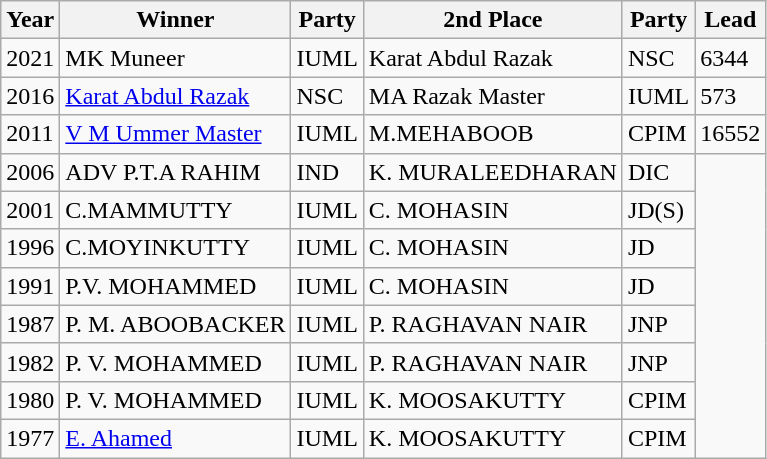<table class="wikitable">
<tr>
<th>Year</th>
<th>Winner</th>
<th>Party</th>
<th>2nd Place</th>
<th>Party</th>
<th>Lead</th>
</tr>
<tr>
<td>2021</td>
<td>MK Muneer</td>
<td>IUML</td>
<td>Karat Abdul Razak</td>
<td>NSC</td>
<td>6344</td>
</tr>
<tr>
<td>2016</td>
<td><a href='#'>Karat Abdul Razak</a></td>
<td>NSC</td>
<td>MA Razak Master</td>
<td>IUML</td>
<td>573</td>
</tr>
<tr>
<td>2011</td>
<td><a href='#'>V M Ummer Master</a></td>
<td>IUML</td>
<td>M.MEHABOOB</td>
<td>CPIM</td>
<td>16552</td>
</tr>
<tr>
<td>2006</td>
<td>ADV P.T.A RAHIM</td>
<td>IND</td>
<td>K. MURALEEDHARAN</td>
<td>DIC</td>
</tr>
<tr>
<td>2001</td>
<td>C.MAMMUTTY</td>
<td>IUML</td>
<td>C. MOHASIN</td>
<td>JD(S)</td>
</tr>
<tr>
<td>1996</td>
<td>C.MOYINKUTTY</td>
<td>IUML</td>
<td>C. MOHASIN</td>
<td>JD</td>
</tr>
<tr>
<td>1991</td>
<td>P.V. MOHAMMED</td>
<td>IUML</td>
<td>C. MOHASIN</td>
<td>JD</td>
</tr>
<tr>
<td>1987</td>
<td>P. M. ABOOBACKER</td>
<td>IUML</td>
<td>P. RAGHAVAN NAIR</td>
<td>JNP</td>
</tr>
<tr>
<td>1982</td>
<td>P. V. MOHAMMED</td>
<td>IUML</td>
<td>P. RAGHAVAN NAIR</td>
<td>JNP</td>
</tr>
<tr>
<td>1980</td>
<td>P. V. MOHAMMED</td>
<td>IUML</td>
<td>K. MOOSAKUTTY</td>
<td>CPIM</td>
</tr>
<tr>
<td>1977</td>
<td><a href='#'>E. Ahamed</a></td>
<td>IUML</td>
<td>K. MOOSAKUTTY</td>
<td>CPIM</td>
</tr>
</table>
